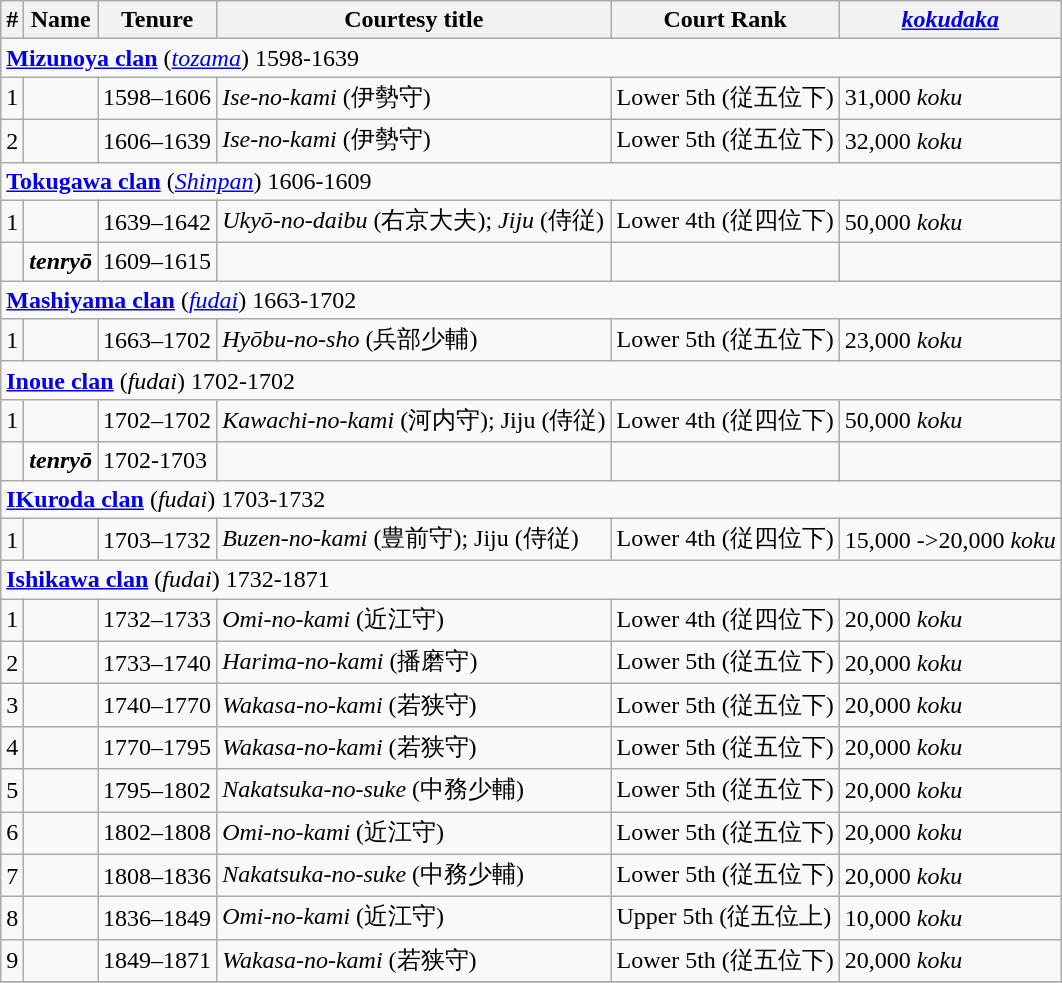<table class=wikitable>
<tr>
<th>#</th>
<th>Name</th>
<th>Tenure</th>
<th>Courtesy title</th>
<th>Court Rank</th>
<th><em><a href='#'>kokudaka</a></em></th>
</tr>
<tr>
<td colspan=6> <strong><a href='#'>Mizunoya clan</a></strong> (<em><a href='#'>tozama</a></em>) 1598-1639</td>
</tr>
<tr>
<td>1</td>
<td></td>
<td>1598–1606</td>
<td><em>Ise-no-kami</em> (伊勢守)</td>
<td>Lower 5th  (従五位下)</td>
<td>31,000 <em>koku</em></td>
</tr>
<tr>
<td>2</td>
<td></td>
<td>1606–1639</td>
<td><em>Ise-no-kami</em> (伊勢守)</td>
<td>Lower 5th  (従五位下)</td>
<td>32,000 <em>koku</em></td>
</tr>
<tr>
<td colspan=6> <strong><a href='#'>Tokugawa clan</a></strong> (<a href='#'><em>Shinpan</em></a>) 1606-1609</td>
</tr>
<tr>
<td>1</td>
<td></td>
<td>1639–1642</td>
<td><em>Ukyō-no-daibu</em> (右京大夫); <em>Jiju</em> (侍従)</td>
<td>Lower 4th  (従四位下)</td>
<td>50,000 <em>koku</em></td>
</tr>
<tr>
<td></td>
<td><strong><em>tenryō</em></strong></td>
<td>1609–1615</td>
<td></td>
<td></td>
<td></td>
</tr>
<tr>
<td colspan=6> <strong><a href='#'>Mashiyama clan</a></strong> (<em><a href='#'>fudai</a></em>) 1663-1702</td>
</tr>
<tr>
<td>1</td>
<td></td>
<td>1663–1702</td>
<td><em>Hyōbu-no-sho</em> (兵部少輔)</td>
<td>Lower 5th  (従五位下)</td>
<td>23,000 <em>koku</em></td>
</tr>
<tr>
<td colspan=6> <strong><a href='#'>Inoue clan</a></strong> (<em>fudai</em>) 1702-1702</td>
</tr>
<tr>
<td>1</td>
<td></td>
<td>1702–1702</td>
<td><em>Kawachi-no-kami</em> (河内守); Jiju (侍従)</td>
<td>Lower 4th  (従四位下)</td>
<td>50,000 <em>koku</em></td>
</tr>
<tr>
<td></td>
<td><strong><em>tenryō</em></strong></td>
<td>1702-1703</td>
<td></td>
<td></td>
<td></td>
</tr>
<tr>
<td colspan=6> <strong><a href='#'>IKuroda clan</a></strong> (<em>fudai</em>) 1703-1732</td>
</tr>
<tr>
<td>1</td>
<td></td>
<td>1703–1732</td>
<td><em>Buzen-no-kami</em> (豊前守); Jiju (侍従)</td>
<td>Lower 4th  (従四位下)</td>
<td>15,000 ->20,000 <em>koku</em></td>
</tr>
<tr>
<td colspan=6> <strong><a href='#'>Ishikawa clan</a></strong> (<em>fudai</em>) 1732-1871</td>
</tr>
<tr>
<td>1</td>
<td></td>
<td>1732–1733</td>
<td><em>Omi-no-kami</em> (近江守)</td>
<td>Lower 4th  (従四位下)</td>
<td>20,000 <em>koku</em></td>
</tr>
<tr>
<td>2</td>
<td></td>
<td>1733–1740</td>
<td><em>Harima-no-kami</em> (播磨守)</td>
<td>Lower 5th  (従五位下)</td>
<td>20,000 <em>koku</em></td>
</tr>
<tr>
<td>3</td>
<td></td>
<td>1740–1770</td>
<td><em>Wakasa-no-kami</em> (若狭守)</td>
<td>Lower 5th  (従五位下)</td>
<td>20,000 <em>koku</em></td>
</tr>
<tr>
<td>4</td>
<td></td>
<td>1770–1795</td>
<td><em>Wakasa-no-kami</em> (若狭守)</td>
<td>Lower 5th  (従五位下)</td>
<td>20,000 <em>koku</em></td>
</tr>
<tr>
<td>5</td>
<td></td>
<td>1795–1802</td>
<td><em>Nakatsuka-no-suke</em> (中務少輔)</td>
<td>Lower 5th  (従五位下)</td>
<td>20,000 <em>koku</em></td>
</tr>
<tr>
<td>6</td>
<td></td>
<td>1802–1808</td>
<td><em>Omi-no-kami</em> (近江守)</td>
<td>Lower 5th  (従五位下)</td>
<td>20,000 <em>koku</em></td>
</tr>
<tr>
<td>7</td>
<td></td>
<td>1808–1836</td>
<td><em>Nakatsuka-no-suke</em> (中務少輔)</td>
<td>Lower 5th (従五位下)</td>
<td>20,000 <em>koku</em></td>
</tr>
<tr>
<td>8</td>
<td></td>
<td>1836–1849</td>
<td><em>Omi-no-kami</em> (近江守)</td>
<td>Upper 5th (従五位上)</td>
<td>10,000 <em>koku</em></td>
</tr>
<tr>
<td>9</td>
<td></td>
<td>1849–1871</td>
<td><em>Wakasa-no-kami</em> (若狭守)</td>
<td>Lower 5th  (従五位下)</td>
<td>20,000 <em>koku</em></td>
</tr>
<tr>
</tr>
</table>
